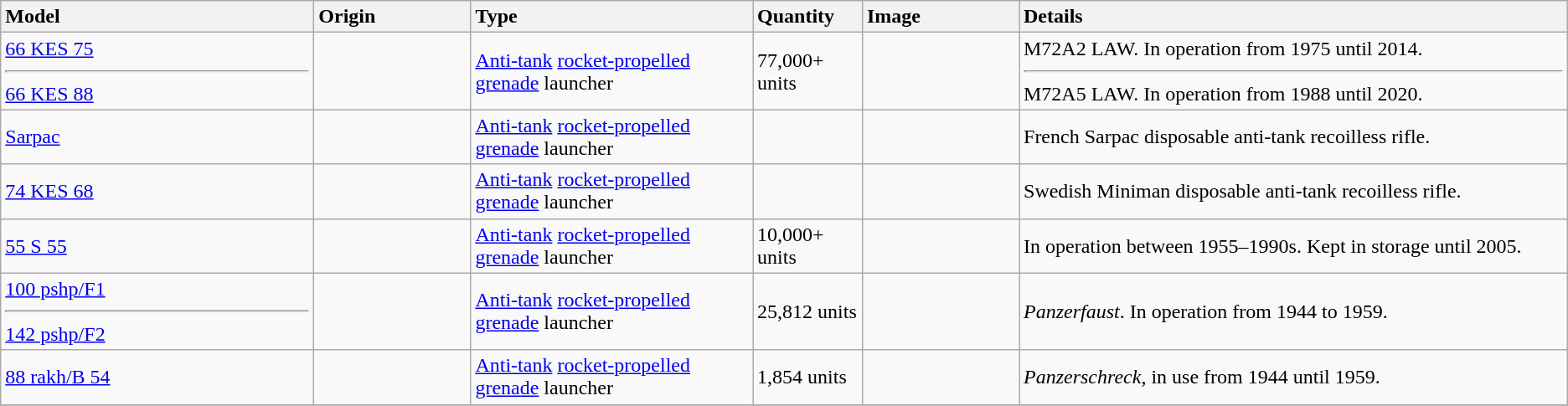<table class="wikitable">
<tr>
<th style="text-align: left; width:20%;">Model</th>
<th style="text-align: left; width:10%;">Origin</th>
<th style="text-align: left; width:18%;">Type</th>
<th style="text-align: left; width:7%;">Quantity</th>
<th style="text-align: left; width:10%;">Image</th>
<th style="text-align: left; width:35%;">Details</th>
</tr>
<tr>
<td><a href='#'>66 KES 75</a><hr><a href='#'>66 KES 88</a></td>
<td></td>
<td><a href='#'>Anti-tank</a> <a href='#'>rocket-propelled grenade</a> launcher</td>
<td>77,000+ units</td>
<td></td>
<td>M72A2 LAW. In operation from 1975 until 2014.<hr>M72A5 LAW. In operation from 1988 until 2020.</td>
</tr>
<tr>
<td><a href='#'>Sarpac</a></td>
<td></td>
<td><a href='#'>Anti-tank</a> <a href='#'>rocket-propelled grenade</a> launcher</td>
<td></td>
<td></td>
<td>French Sarpac disposable anti-tank recoilless rifle.</td>
</tr>
<tr>
<td><a href='#'>74 KES 68</a></td>
<td></td>
<td><a href='#'>Anti-tank</a> <a href='#'>rocket-propelled grenade</a> launcher</td>
<td></td>
<td></td>
<td>Swedish Miniman disposable anti-tank recoilless rifle.</td>
</tr>
<tr>
<td><a href='#'>55 S 55</a></td>
<td></td>
<td><a href='#'>Anti-tank</a> <a href='#'>rocket-propelled grenade</a> launcher</td>
<td>10,000+ units</td>
<td></td>
<td>In operation between 1955–1990s. Kept in storage until 2005.</td>
</tr>
<tr>
<td><a href='#'>100 pshp/F1</a><hr><a href='#'>142 pshp/F2</a></td>
<td></td>
<td><a href='#'>Anti-tank</a> <a href='#'>rocket-propelled grenade</a> launcher</td>
<td>25,812 units</td>
<td></td>
<td><em>Panzerfaust</em>. In operation from 1944 to 1959.</td>
</tr>
<tr>
<td><a href='#'>88 rakh/B 54</a></td>
<td></td>
<td><a href='#'>Anti-tank</a> <a href='#'>rocket-propelled grenade</a> launcher</td>
<td>1,854 units</td>
<td></td>
<td><em>Panzerschreck</em>, in use from 1944 until 1959.</td>
</tr>
<tr>
</tr>
</table>
